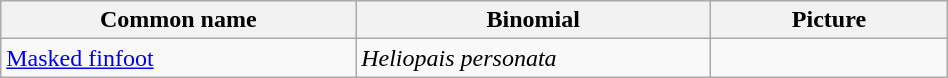<table width=50% class="wikitable">
<tr>
<th width=30%>Common name</th>
<th width=30%>Binomial</th>
<th width=20%>Picture</th>
</tr>
<tr>
<td><a href='#'>Masked finfoot</a></td>
<td><em>Heliopais personata</em></td>
<td></td>
</tr>
</table>
